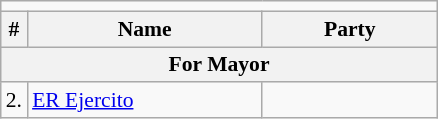<table class=wikitable style="font-size:90%">
<tr>
<td colspan=4 bgcolor=></td>
</tr>
<tr>
<th>#</th>
<th width=150px>Name</th>
<th colspan=2 width=110px>Party</th>
</tr>
<tr>
<th colspan="4">For Mayor</th>
</tr>
<tr>
<td>2.</td>
<td><a href='#'>ER Ejercito</a></td>
<td></td>
</tr>
</table>
